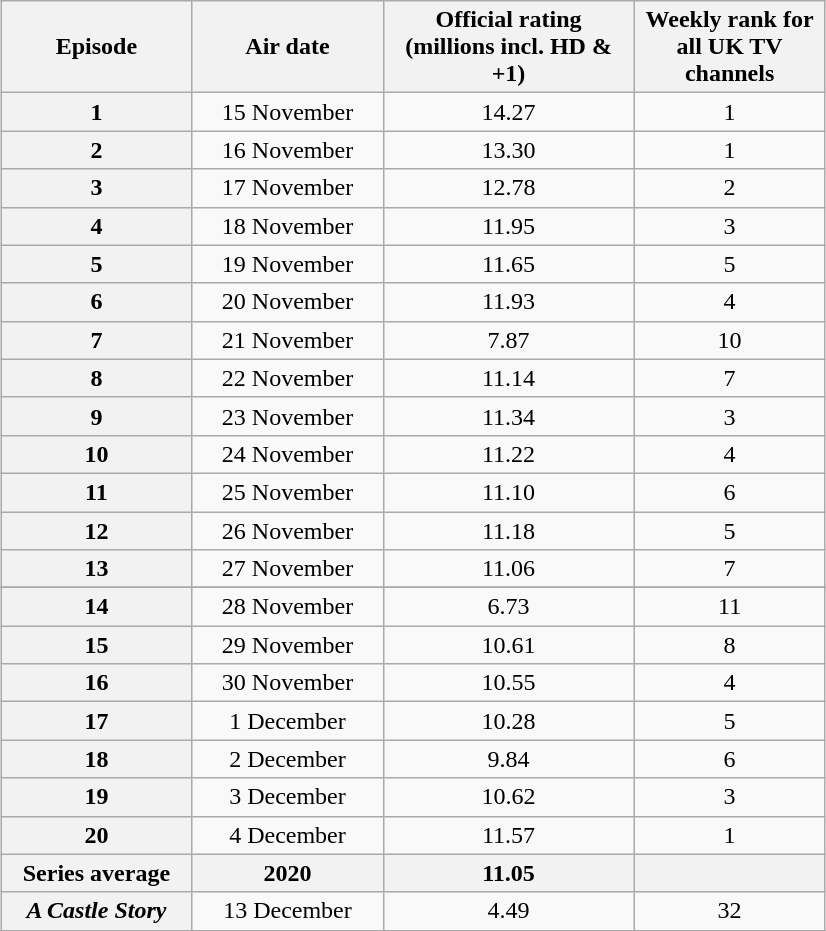<table class="wikitable" style="text-align:center; margin: 1em auto 1em auto">
<tr>
<th scope="col" style="width:120px;">Episode</th>
<th scope="col" style="width:120px;">Air date</th>
<th scope="col" style="width:160px;">Official rating <br> (millions incl. HD & +1)</th>
<th scope="col" style="width:120px;">Weekly rank for all UK TV channels</th>
</tr>
<tr>
<th>1</th>
<td>15 November</td>
<td>14.27</td>
<td>1</td>
</tr>
<tr>
<th>2</th>
<td>16 November</td>
<td>13.30</td>
<td>1</td>
</tr>
<tr>
<th>3</th>
<td>17 November</td>
<td>12.78</td>
<td>2</td>
</tr>
<tr>
<th>4</th>
<td>18 November</td>
<td>11.95</td>
<td>3</td>
</tr>
<tr>
<th>5</th>
<td>19 November</td>
<td>11.65</td>
<td>5</td>
</tr>
<tr>
<th>6</th>
<td>20 November</td>
<td>11.93</td>
<td>4</td>
</tr>
<tr>
<th>7</th>
<td>21 November</td>
<td>7.87</td>
<td>10</td>
</tr>
<tr>
<th>8</th>
<td>22 November</td>
<td>11.14</td>
<td>7</td>
</tr>
<tr>
<th>9</th>
<td>23 November</td>
<td>11.34</td>
<td>3</td>
</tr>
<tr>
<th>10</th>
<td>24 November</td>
<td>11.22</td>
<td>4</td>
</tr>
<tr>
<th>11</th>
<td>25 November</td>
<td>11.10</td>
<td>6</td>
</tr>
<tr>
<th>12</th>
<td>26 November</td>
<td>11.18</td>
<td>5</td>
</tr>
<tr>
<th>13</th>
<td>27 November</td>
<td>11.06</td>
<td>7</td>
</tr>
<tr>
</tr>
<tr>
<th>14</th>
<td>28 November</td>
<td>6.73</td>
<td>11</td>
</tr>
<tr>
<th>15</th>
<td>29 November</td>
<td>10.61</td>
<td>8</td>
</tr>
<tr>
<th>16</th>
<td>30 November</td>
<td>10.55</td>
<td>4</td>
</tr>
<tr>
<th>17</th>
<td>1 December</td>
<td>10.28</td>
<td>5</td>
</tr>
<tr>
<th>18</th>
<td>2 December</td>
<td>9.84</td>
<td>6</td>
</tr>
<tr>
<th>19</th>
<td>3 December</td>
<td>10.62</td>
<td>3</td>
</tr>
<tr>
<th>20</th>
<td>4 December</td>
<td>11.57</td>
<td>1</td>
</tr>
<tr>
<th>Series average</th>
<th>2020</th>
<th>11.05</th>
<th></th>
</tr>
<tr>
<th><em>A Castle Story</em></th>
<td>13 December</td>
<td>4.49</td>
<td>32</td>
</tr>
<tr>
</tr>
</table>
